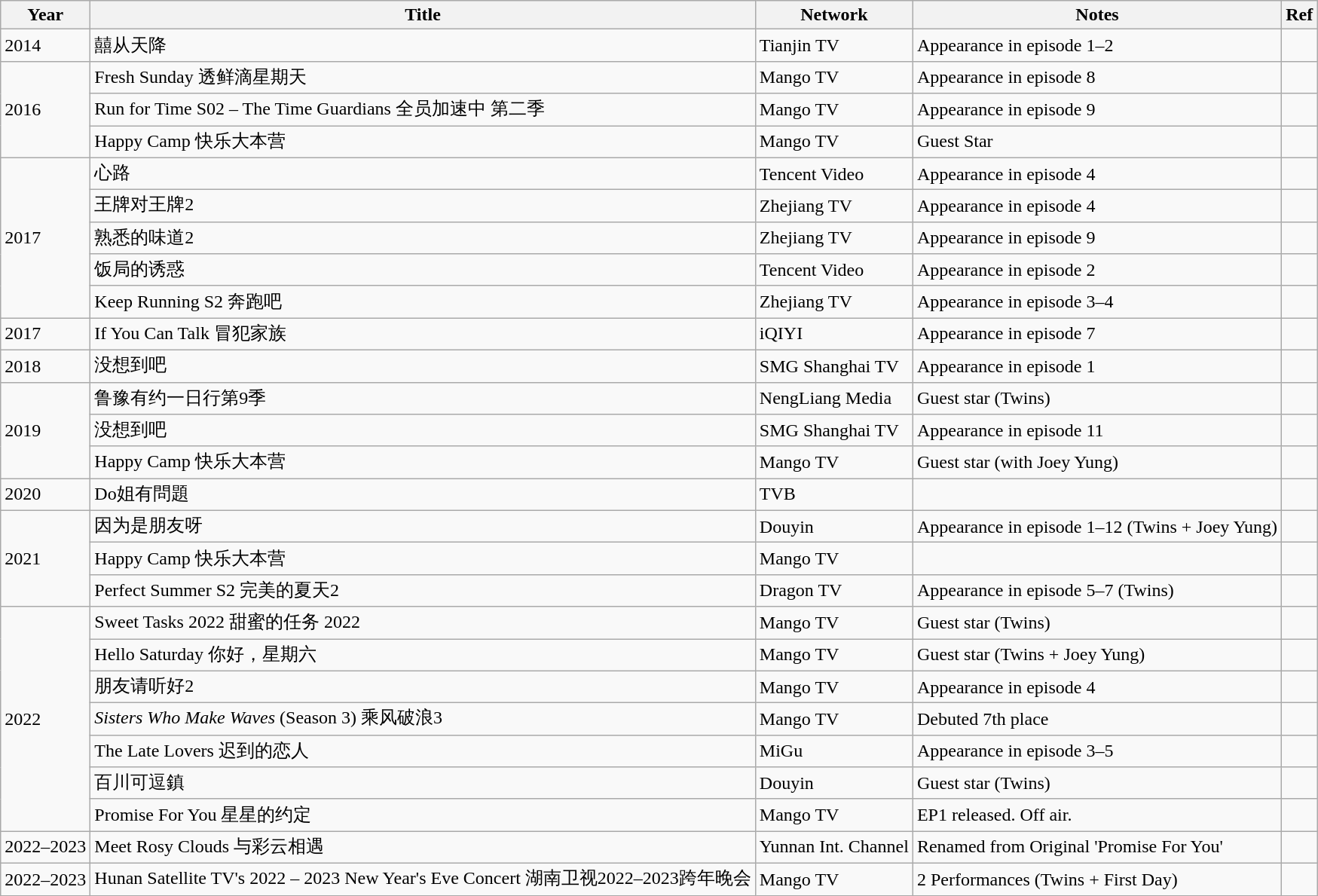<table class="wikitable sortable">
<tr>
<th>Year</th>
<th>Title</th>
<th>Network</th>
<th class="unsortable">Notes</th>
<th>Ref</th>
</tr>
<tr>
<td>2014</td>
<td>囍从天降</td>
<td>Tianjin TV</td>
<td>Appearance in episode 1–2</td>
<td></td>
</tr>
<tr>
<td rowspan="3">2016</td>
<td>Fresh Sunday 透鲜滴星期天</td>
<td>Mango TV</td>
<td>Appearance in episode 8</td>
<td></td>
</tr>
<tr>
<td>Run for Time S02 – The Time Guardians 全员加速中 第二季</td>
<td>Mango TV</td>
<td>Appearance in episode 9</td>
<td></td>
</tr>
<tr>
<td>Happy Camp 快乐大本营</td>
<td>Mango TV</td>
<td>Guest Star</td>
<td></td>
</tr>
<tr>
<td rowspan="5">2017</td>
<td>心路</td>
<td>Tencent Video</td>
<td>Appearance in episode 4</td>
<td></td>
</tr>
<tr>
<td>王牌对王牌2</td>
<td>Zhejiang TV</td>
<td>Appearance in episode 4</td>
<td></td>
</tr>
<tr>
<td>熟悉的味道2</td>
<td>Zhejiang TV</td>
<td>Appearance in episode 9</td>
<td></td>
</tr>
<tr>
<td>饭局的诱惑</td>
<td>Tencent Video</td>
<td>Appearance in episode 2</td>
<td></td>
</tr>
<tr>
<td>Keep Running S2 奔跑吧</td>
<td>Zhejiang TV</td>
<td>Appearance in episode 3–4</td>
<td></td>
</tr>
<tr>
<td>2017</td>
<td>If You Can Talk 冒犯家族</td>
<td>iQIYI</td>
<td>Appearance in episode 7</td>
<td></td>
</tr>
<tr>
<td>2018</td>
<td>没想到吧</td>
<td>SMG Shanghai TV</td>
<td>Appearance in episode 1</td>
<td></td>
</tr>
<tr>
<td rowspan="3">2019</td>
<td>鲁豫有约一日行第9季</td>
<td>NengLiang Media</td>
<td>Guest star (Twins)</td>
<td></td>
</tr>
<tr>
<td>没想到吧</td>
<td>SMG Shanghai TV</td>
<td>Appearance in episode 11</td>
<td></td>
</tr>
<tr>
<td>Happy Camp 快乐大本营</td>
<td>Mango TV</td>
<td>Guest star (with Joey Yung)</td>
<td></td>
</tr>
<tr>
<td>2020</td>
<td>Do姐有問題</td>
<td>TVB</td>
<td></td>
<td></td>
</tr>
<tr>
<td rowspan="3">2021</td>
<td>因为是朋友呀</td>
<td>Douyin</td>
<td>Appearance in episode 1–12 (Twins + Joey Yung)</td>
<td></td>
</tr>
<tr>
<td>Happy Camp 快乐大本营</td>
<td>Mango TV</td>
<td></td>
<td></td>
</tr>
<tr>
<td>Perfect Summer S2 完美的夏天2</td>
<td>Dragon TV</td>
<td>Appearance in episode 5–7 (Twins)</td>
<td></td>
</tr>
<tr>
<td rowspan="7">2022</td>
<td>Sweet Tasks 2022 甜蜜的任务 2022</td>
<td>Mango TV</td>
<td>Guest star (Twins)</td>
<td></td>
</tr>
<tr>
<td>Hello Saturday 你好，星期六</td>
<td>Mango TV</td>
<td>Guest star (Twins + Joey Yung)</td>
<td></td>
</tr>
<tr>
<td>朋友请听好2</td>
<td>Mango TV</td>
<td>Appearance in episode 4</td>
<td></td>
</tr>
<tr>
<td><em>Sisters Who Make Waves</em> (Season 3) 乘风破浪3</td>
<td>Mango TV</td>
<td>Debuted 7th place</td>
<td></td>
</tr>
<tr>
<td>The Late Lovers 迟到的恋人</td>
<td>MiGu</td>
<td>Appearance in episode 3–5</td>
<td></td>
</tr>
<tr>
<td>百川可逗鎮</td>
<td>Douyin</td>
<td>Guest star (Twins)</td>
<td></td>
</tr>
<tr>
<td>Promise For You 星星的约定</td>
<td>Mango TV</td>
<td>EP1 released. Off air.</td>
<td></td>
</tr>
<tr>
<td>2022–2023</td>
<td>Meet Rosy Clouds 与彩云相遇</td>
<td>Yunnan Int. Channel</td>
<td>Renamed from Original 'Promise For You'</td>
<td></td>
</tr>
<tr>
<td>2022–2023</td>
<td>Hunan Satellite TV's 2022 – 2023 New Year's Eve Concert 湖南卫视2022–2023跨年晚会</td>
<td>Mango TV</td>
<td>2 Performances (Twins + First Day)</td>
<td></td>
</tr>
</table>
